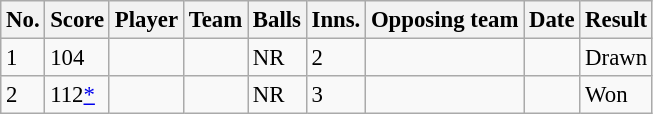<table class="wikitable sortable" style="font-size:95%">
<tr>
<th>No.</th>
<th>Score</th>
<th>Player</th>
<th>Team</th>
<th>Balls</th>
<th>Inns.</th>
<th>Opposing team</th>
<th>Date</th>
<th>Result</th>
</tr>
<tr>
<td>1</td>
<td> 104</td>
<td></td>
<td></td>
<td>NR</td>
<td>2</td>
<td></td>
<td></td>
<td>Drawn</td>
</tr>
<tr>
<td>2</td>
<td> 112<a href='#'>*</a></td>
<td></td>
<td></td>
<td>NR</td>
<td>3</td>
<td></td>
<td></td>
<td>Won</td>
</tr>
</table>
